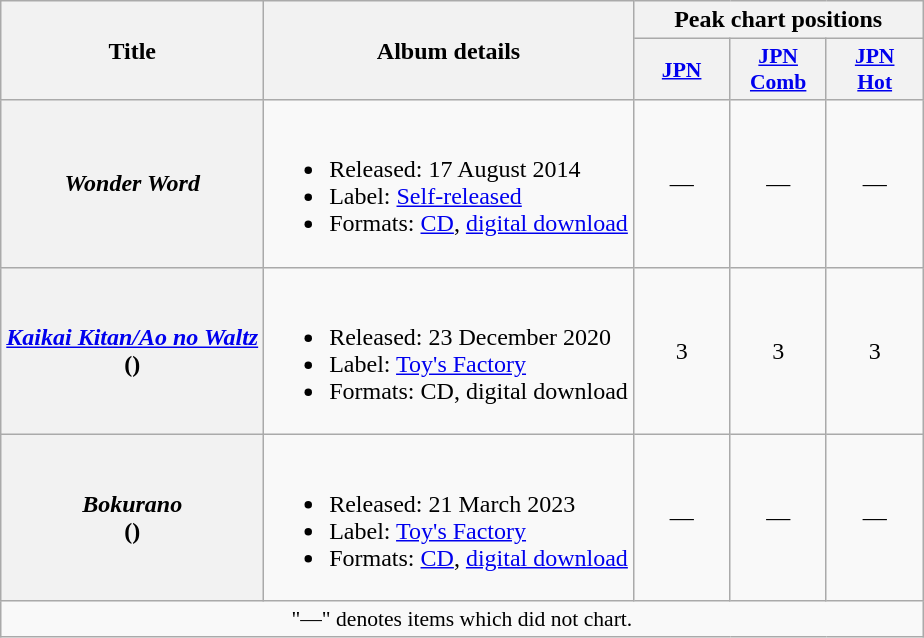<table class="wikitable plainrowheaders">
<tr>
<th scope="col" rowspan="2">Title</th>
<th scope="col" rowspan="2">Album details</th>
<th scope="col" colspan="3">Peak chart positions</th>
</tr>
<tr>
<th scope="col" style="width:4em;font-size:90%"><a href='#'>JPN</a><br></th>
<th scope="col" style="width:4em;font-size:90%"><a href='#'>JPN<br>Comb</a><br></th>
<th scope="col" style="width:4em;font-size:90%"><a href='#'>JPN<br>Hot</a><br></th>
</tr>
<tr>
<th scope="row"><em>Wonder Word</em></th>
<td><br><ul><li>Released: 17 August 2014</li><li>Label: <a href='#'>Self-released</a></li><li>Formats: <a href='#'>CD</a>, <a href='#'>digital download</a></li></ul></td>
<td align="center">—</td>
<td align="center">—</td>
<td align="center">—</td>
</tr>
<tr>
<th scope="row"><em><a href='#'>Kaikai Kitan/Ao no Waltz</a></em><br>()</th>
<td><br><ul><li>Released: 23 December 2020</li><li>Label: <a href='#'>Toy's Factory</a></li><li>Formats: CD, digital download</li></ul></td>
<td align="center">3</td>
<td align="center">3</td>
<td align="center">3</td>
</tr>
<tr>
<th scope="row"><em>Bokurano</em> <br> ()</th>
<td><br><ul><li>Released: 21 March 2023</li><li>Label: <a href='#'>Toy's Factory</a></li><li>Formats: <a href='#'>CD</a>, <a href='#'>digital download</a></li></ul></td>
<td align="center">—</td>
<td align="center">—</td>
<td align="center">—</td>
</tr>
<tr>
<td colspan="6" align="center" style="font-size:90%;">"—" denotes items which did not chart.</td>
</tr>
</table>
